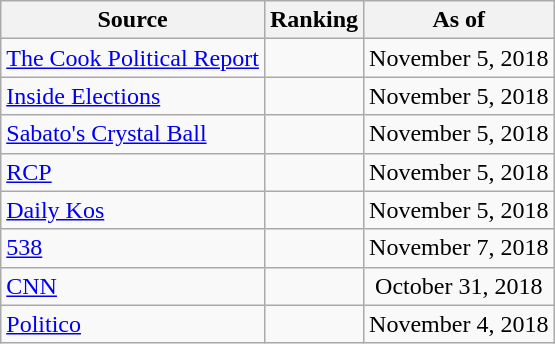<table class="wikitable" style="text-align:center">
<tr>
<th>Source</th>
<th>Ranking</th>
<th>As of</th>
</tr>
<tr>
<td align=left><a href='#'>The Cook Political Report</a></td>
<td></td>
<td>November 5, 2018</td>
</tr>
<tr>
<td align=left><a href='#'>Inside Elections</a></td>
<td></td>
<td>November 5, 2018</td>
</tr>
<tr>
<td align=left><a href='#'>Sabato's Crystal Ball</a></td>
<td></td>
<td>November 5, 2018</td>
</tr>
<tr>
<td align="left"><a href='#'>RCP</a></td>
<td></td>
<td>November 5, 2018</td>
</tr>
<tr>
<td align="left"><a href='#'>Daily Kos</a></td>
<td></td>
<td>November 5, 2018</td>
</tr>
<tr>
<td align="left"><a href='#'>538</a></td>
<td></td>
<td>November 7, 2018</td>
</tr>
<tr>
<td align="left"><a href='#'>CNN</a></td>
<td></td>
<td>October 31, 2018</td>
</tr>
<tr>
<td align="left"><a href='#'>Politico</a></td>
<td></td>
<td>November 4, 2018</td>
</tr>
</table>
